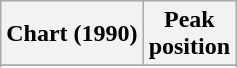<table class="wikitable sortable plainrowheaders" style="text-align:center">
<tr>
<th scope="col">Chart (1990)</th>
<th scope="col">Peak<br>position</th>
</tr>
<tr>
</tr>
<tr>
</tr>
</table>
